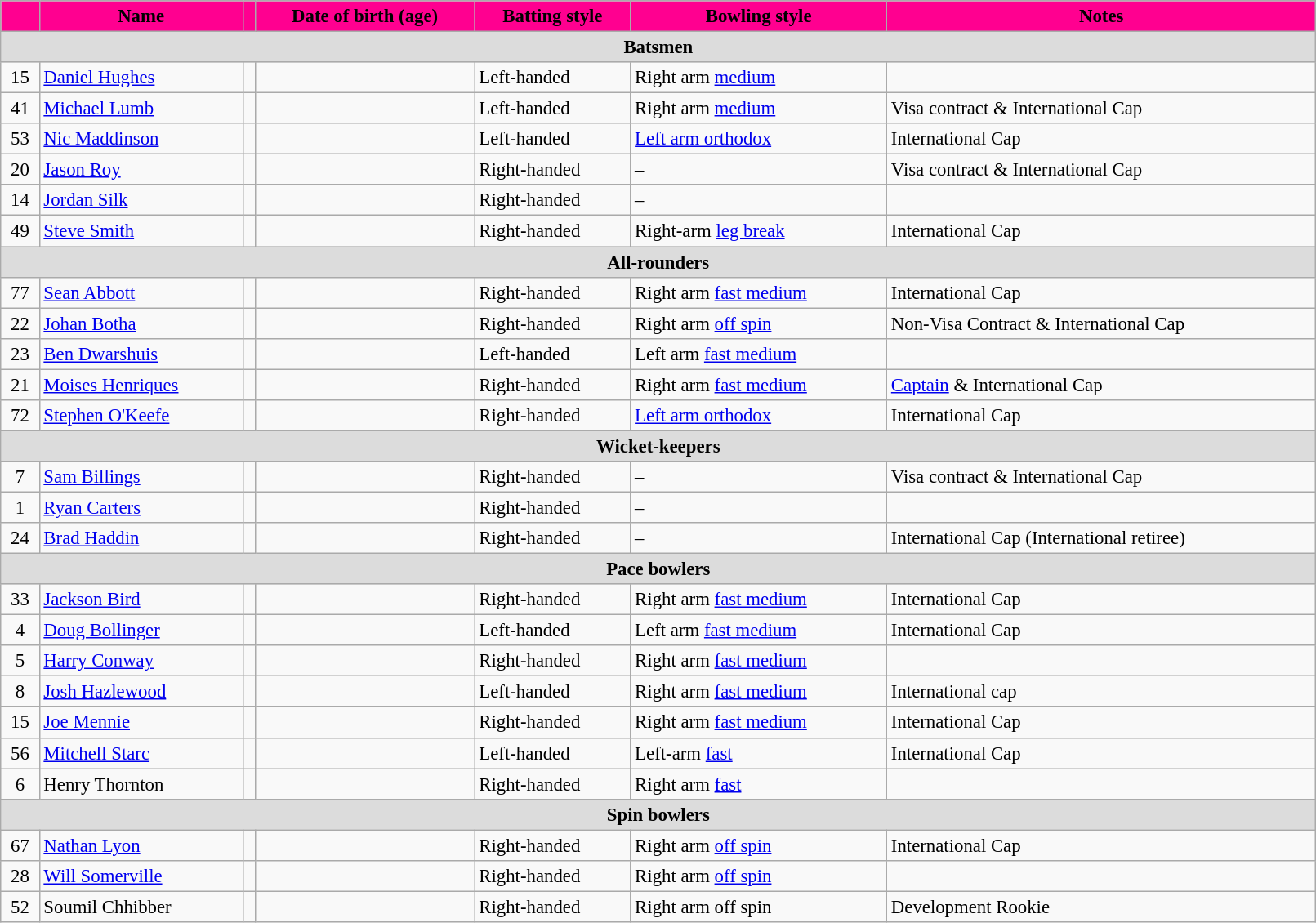<table class="wikitable"  style="font-size:95%; width:85%;">
<tr>
<th style="background:#FF0090; color:black;"></th>
<th style="background:#FF0090; color:black;">Name</th>
<th style="background:#FF0090; color:black;"></th>
<th style="background:#FF0090; color:black;">Date of birth (age)</th>
<th style="background:#FF0090; color:black;">Batting style</th>
<th style="background:#FF0090; color:black;">Bowling style</th>
<th style="background:#FF0090; color:black;">Notes</th>
</tr>
<tr>
<th colspan="7"  style="background:#dcdcdc; text-align:centre;">Batsmen</th>
</tr>
<tr>
<td style="text-align:center">15</td>
<td><a href='#'>Daniel Hughes</a></td>
<td style="text-align:center"></td>
<td></td>
<td>Left-handed</td>
<td>Right arm <a href='#'>medium</a></td>
<td></td>
</tr>
<tr>
<td style="text-align:center">41</td>
<td><a href='#'>Michael Lumb</a></td>
<td style="text-align:center"></td>
<td></td>
<td>Left-handed</td>
<td>Right arm <a href='#'>medium</a></td>
<td>Visa contract & International Cap</td>
</tr>
<tr>
<td style="text-align:center">53</td>
<td><a href='#'>Nic Maddinson</a></td>
<td style="text-align:center"></td>
<td></td>
<td>Left-handed</td>
<td><a href='#'>Left arm orthodox</a></td>
<td>International Cap</td>
</tr>
<tr>
<td style="text-align:center">20</td>
<td><a href='#'>Jason Roy</a></td>
<td style="text-align:center"></td>
<td></td>
<td>Right-handed</td>
<td>–</td>
<td>Visa contract & International Cap</td>
</tr>
<tr>
<td style="text-align:center">14</td>
<td><a href='#'>Jordan Silk</a></td>
<td style="text-align:center"></td>
<td></td>
<td>Right-handed</td>
<td>–</td>
<td></td>
</tr>
<tr>
<td style="text-align:center">49</td>
<td><a href='#'>Steve Smith</a></td>
<td style="text-align:center"></td>
<td></td>
<td>Right-handed</td>
<td>Right-arm <a href='#'>leg break</a></td>
<td>International Cap</td>
</tr>
<tr>
<th colspan="7"  style="background:#dcdcdc; text-align:centre;">All-rounders</th>
</tr>
<tr>
<td style="text-align:center">77</td>
<td><a href='#'>Sean Abbott</a></td>
<td style="text-align:center"></td>
<td></td>
<td>Right-handed</td>
<td>Right arm <a href='#'>fast medium</a></td>
<td>International Cap</td>
</tr>
<tr>
<td style="text-align:center">22</td>
<td><a href='#'>Johan Botha</a></td>
<td style="text-align:center"></td>
<td></td>
<td>Right-handed</td>
<td>Right arm <a href='#'>off spin</a></td>
<td>Non-Visa Contract & International Cap</td>
</tr>
<tr>
<td style="text-align:center">23</td>
<td><a href='#'>Ben Dwarshuis</a></td>
<td style="text-align:center"></td>
<td></td>
<td>Left-handed</td>
<td>Left arm <a href='#'>fast medium</a></td>
<td></td>
</tr>
<tr>
<td style="text-align:center">21</td>
<td><a href='#'>Moises Henriques</a></td>
<td style="text-align:center"></td>
<td></td>
<td>Right-handed</td>
<td>Right arm <a href='#'>fast medium</a></td>
<td><a href='#'>Captain</a> & International Cap</td>
</tr>
<tr>
<td style="text-align:center">72</td>
<td><a href='#'>Stephen O'Keefe</a></td>
<td style="text-align:center"></td>
<td></td>
<td>Right-handed</td>
<td><a href='#'>Left arm orthodox</a></td>
<td>International Cap</td>
</tr>
<tr>
<th colspan="7"  style="background:#dcdcdc; text-align:centre;">Wicket-keepers</th>
</tr>
<tr>
<td style="text-align:center">7</td>
<td><a href='#'>Sam Billings</a></td>
<td style="text-align:center"></td>
<td></td>
<td>Right-handed</td>
<td>–</td>
<td>Visa contract & International Cap</td>
</tr>
<tr>
<td style="text-align:center">1</td>
<td><a href='#'>Ryan Carters</a></td>
<td style="text-align:center"></td>
<td></td>
<td>Right-handed</td>
<td>–</td>
<td></td>
</tr>
<tr>
<td style="text-align:center">24</td>
<td><a href='#'>Brad Haddin</a></td>
<td style="text-align:center"></td>
<td></td>
<td>Right-handed</td>
<td>–</td>
<td>International Cap (International retiree)</td>
</tr>
<tr>
<th colspan="7"  style="background:#dcdcdc; text-align:centre;">Pace bowlers</th>
</tr>
<tr>
<td style="text-align:center">33</td>
<td><a href='#'>Jackson Bird</a></td>
<td style="text-align:center"></td>
<td></td>
<td>Right-handed</td>
<td>Right arm <a href='#'>fast medium</a></td>
<td>International Cap</td>
</tr>
<tr>
<td style="text-align:center">4</td>
<td><a href='#'>Doug Bollinger</a></td>
<td style="text-align:center"></td>
<td></td>
<td>Left-handed</td>
<td>Left arm <a href='#'>fast medium</a></td>
<td>International Cap</td>
</tr>
<tr>
<td style="text-align:center">5</td>
<td><a href='#'>Harry Conway</a></td>
<td style="text-align:center"></td>
<td></td>
<td>Right-handed</td>
<td>Right arm <a href='#'>fast medium</a></td>
<td></td>
</tr>
<tr>
<td style="text-align:center">8</td>
<td><a href='#'>Josh Hazlewood</a></td>
<td style="text-align:center"></td>
<td></td>
<td>Left-handed</td>
<td>Right arm <a href='#'>fast medium</a></td>
<td>International cap</td>
</tr>
<tr>
<td style="text-align:center">15</td>
<td><a href='#'>Joe Mennie</a></td>
<td style="text-align:center"></td>
<td></td>
<td>Right-handed</td>
<td>Right arm <a href='#'>fast medium</a></td>
<td>International Cap</td>
</tr>
<tr>
<td style="text-align:center">56</td>
<td><a href='#'>Mitchell Starc</a></td>
<td style="text-align:center"></td>
<td></td>
<td>Left-handed</td>
<td>Left-arm <a href='#'>fast</a></td>
<td>International Cap</td>
</tr>
<tr>
<td style="text-align:center">6</td>
<td>Henry Thornton</td>
<td style="text-align:center"></td>
<td></td>
<td>Right-handed</td>
<td>Right arm <a href='#'>fast</a></td>
<td></td>
</tr>
<tr>
<th colspan="7"  style="background:#dcdcdc; text-align:center;">Spin bowlers</th>
</tr>
<tr>
<td style="text-align:center">67</td>
<td><a href='#'>Nathan Lyon</a></td>
<td style="text-align:center"></td>
<td></td>
<td>Right-handed</td>
<td>Right arm <a href='#'>off spin</a></td>
<td>International Cap</td>
</tr>
<tr>
<td style="text-align:center">28</td>
<td><a href='#'>Will Somerville</a></td>
<td style="text-align:center"></td>
<td></td>
<td>Right-handed</td>
<td>Right arm <a href='#'>off spin</a></td>
<td></td>
</tr>
<tr>
<td style="text-align:center">52</td>
<td>Soumil Chhibber</td>
<td style="text-align:center"></td>
<td></td>
<td>Right-handed</td>
<td>Right arm off spin</td>
<td>Development Rookie</td>
</tr>
</table>
